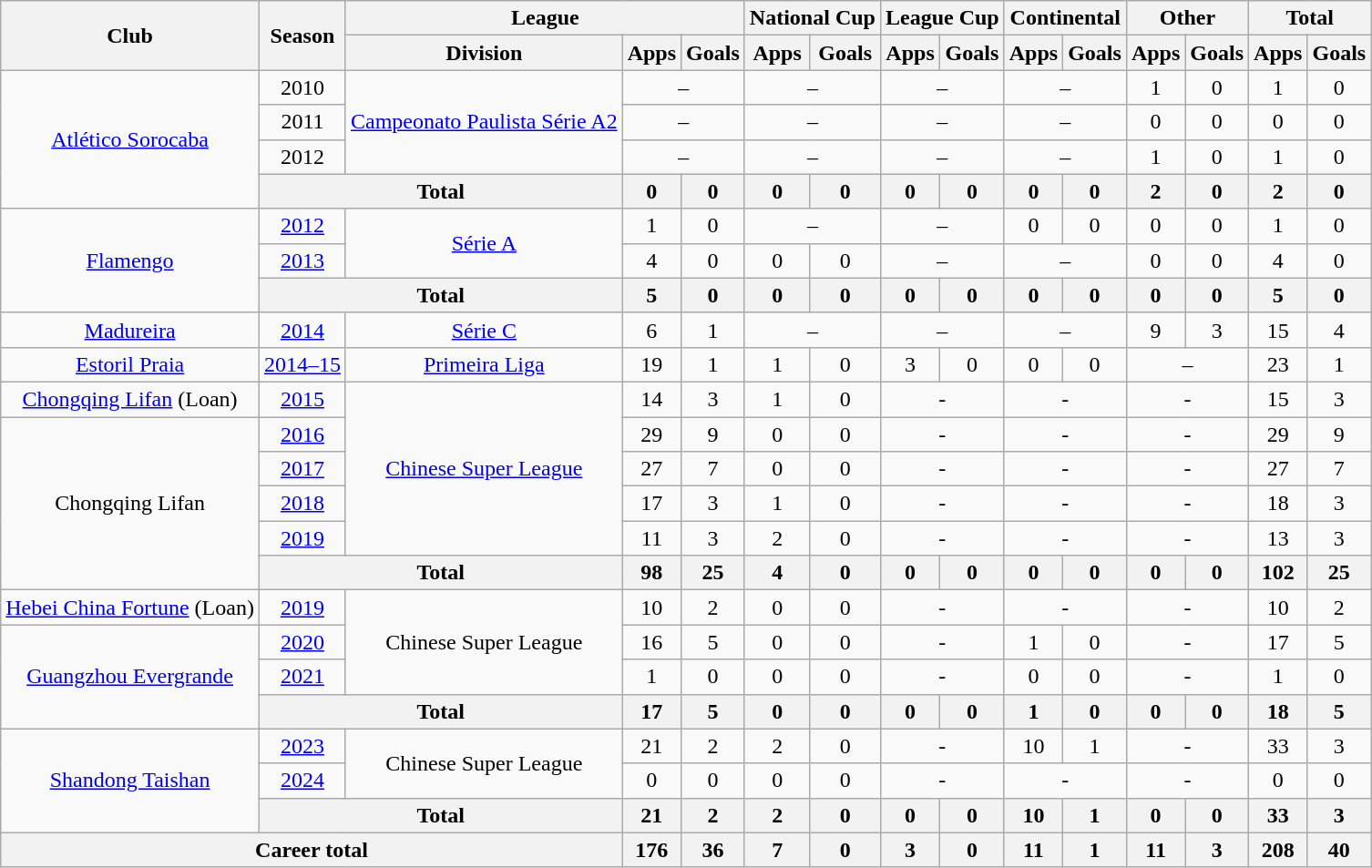<table class="wikitable" style="text-align: center">
<tr>
<th rowspan="2">Club</th>
<th rowspan="2">Season</th>
<th colspan="3">League</th>
<th colspan="2">National Cup</th>
<th colspan="2">League Cup</th>
<th colspan="2">Continental</th>
<th colspan="2">Other</th>
<th colspan="2">Total</th>
</tr>
<tr>
<th>Division</th>
<th>Apps</th>
<th>Goals</th>
<th>Apps</th>
<th>Goals</th>
<th>Apps</th>
<th>Goals</th>
<th>Apps</th>
<th>Goals</th>
<th>Apps</th>
<th>Goals</th>
<th>Apps</th>
<th>Goals</th>
</tr>
<tr>
<td rowspan="4"><a href='#'>Atlético Sorocaba</a></td>
<td>2010</td>
<td rowspan="3"><a href='#'>Campeonato Paulista Série A2</a></td>
<td colspan="2">–</td>
<td colspan="2">–</td>
<td colspan="2">–</td>
<td colspan="2">–</td>
<td>1</td>
<td>0</td>
<td>1</td>
<td>0</td>
</tr>
<tr>
<td>2011</td>
<td colspan="2">–</td>
<td colspan="2">–</td>
<td colspan="2">–</td>
<td colspan="2">–</td>
<td>0</td>
<td>0</td>
<td>0</td>
<td>0</td>
</tr>
<tr>
<td>2012</td>
<td colspan="2">–</td>
<td colspan="2">–</td>
<td colspan="2">–</td>
<td colspan="2">–</td>
<td>1</td>
<td>0</td>
<td>1</td>
<td>0</td>
</tr>
<tr>
<th colspan="2"><strong>Total</strong></th>
<th>0</th>
<th>0</th>
<th>0</th>
<th>0</th>
<th>0</th>
<th>0</th>
<th>0</th>
<th>0</th>
<th>2</th>
<th>0</th>
<th>2</th>
<th>0</th>
</tr>
<tr>
<td rowspan="3"><a href='#'>Flamengo</a></td>
<td><a href='#'>2012</a></td>
<td rowspan="2"><a href='#'>Série A</a></td>
<td>1</td>
<td>0</td>
<td colspan="2">–</td>
<td colspan="2">–</td>
<td>0</td>
<td>0</td>
<td>0</td>
<td>0</td>
<td>1</td>
<td>0</td>
</tr>
<tr>
<td><a href='#'>2013</a></td>
<td>4</td>
<td>0</td>
<td>0</td>
<td>0</td>
<td colspan="2">–</td>
<td colspan="2">–</td>
<td>0</td>
<td>0</td>
<td>4</td>
<td>0</td>
</tr>
<tr>
<th colspan="2"><strong>Total</strong></th>
<th>5</th>
<th>0</th>
<th>0</th>
<th>0</th>
<th>0</th>
<th>0</th>
<th>0</th>
<th>0</th>
<th>0</th>
<th>0</th>
<th>5</th>
<th>0</th>
</tr>
<tr>
<td><a href='#'>Madureira</a></td>
<td><a href='#'>2014</a></td>
<td><a href='#'>Série C</a></td>
<td>6</td>
<td>1</td>
<td colspan="2">–</td>
<td colspan="2">–</td>
<td colspan="2">–</td>
<td>9</td>
<td>3</td>
<td>15</td>
<td>4</td>
</tr>
<tr>
<td><a href='#'>Estoril Praia</a></td>
<td><a href='#'>2014–15</a></td>
<td><a href='#'>Primeira Liga</a></td>
<td>19</td>
<td>1</td>
<td>1</td>
<td>0</td>
<td>3</td>
<td>0</td>
<td>0</td>
<td>0</td>
<td colspan="2">–</td>
<td>23</td>
<td>1</td>
</tr>
<tr>
<td><a href='#'>Chongqing Lifan</a> (Loan)</td>
<td><a href='#'>2015</a></td>
<td rowspan="5"><a href='#'>Chinese Super League</a></td>
<td>14</td>
<td>3</td>
<td>1</td>
<td>0</td>
<td colspan="2">-</td>
<td colspan="2">-</td>
<td colspan="2">-</td>
<td>15</td>
<td>3</td>
</tr>
<tr>
<td rowspan="5">Chongqing Lifan</td>
<td><a href='#'>2016</a></td>
<td>29</td>
<td>9</td>
<td>0</td>
<td>0</td>
<td colspan="2">-</td>
<td colspan="2">-</td>
<td colspan="2">-</td>
<td>29</td>
<td>9</td>
</tr>
<tr>
<td><a href='#'>2017</a></td>
<td>27</td>
<td>7</td>
<td>0</td>
<td>0</td>
<td colspan="2">-</td>
<td colspan="2">-</td>
<td colspan="2">-</td>
<td>27</td>
<td>7</td>
</tr>
<tr>
<td><a href='#'>2018</a></td>
<td>17</td>
<td>3</td>
<td>1</td>
<td>0</td>
<td colspan="2">-</td>
<td colspan="2">-</td>
<td colspan="2">-</td>
<td>18</td>
<td>3</td>
</tr>
<tr>
<td><a href='#'>2019</a></td>
<td>11</td>
<td>3</td>
<td>2</td>
<td>0</td>
<td colspan="2">-</td>
<td colspan="2">-</td>
<td colspan="2">-</td>
<td>13</td>
<td>3</td>
</tr>
<tr>
<th colspan="2"><strong>Total</strong></th>
<th>98</th>
<th>25</th>
<th>4</th>
<th>0</th>
<th>0</th>
<th>0</th>
<th>0</th>
<th>0</th>
<th>0</th>
<th>0</th>
<th>102</th>
<th>25</th>
</tr>
<tr>
<td><a href='#'>Hebei China Fortune</a> (Loan)</td>
<td><a href='#'>2019</a></td>
<td rowspan="3">Chinese Super League</td>
<td>10</td>
<td>2</td>
<td>0</td>
<td>0</td>
<td colspan="2">-</td>
<td colspan="2">-</td>
<td colspan="2">-</td>
<td>10</td>
<td>2</td>
</tr>
<tr>
<td rowspan="3"><a href='#'>Guangzhou Evergrande</a></td>
<td><a href='#'>2020</a></td>
<td>16</td>
<td>5</td>
<td>0</td>
<td>0</td>
<td colspan="2">-</td>
<td>1</td>
<td>0</td>
<td colspan="2">-</td>
<td>17</td>
<td>5</td>
</tr>
<tr>
<td><a href='#'>2021</a></td>
<td>1</td>
<td>0</td>
<td>0</td>
<td>0</td>
<td colspan="2">-</td>
<td>0</td>
<td>0</td>
<td colspan="2">-</td>
<td>1</td>
<td>0</td>
</tr>
<tr>
<th colspan="2"><strong>Total</strong></th>
<th>17</th>
<th>5</th>
<th>0</th>
<th>0</th>
<th>0</th>
<th>0</th>
<th>1</th>
<th>0</th>
<th>0</th>
<th>0</th>
<th>18</th>
<th>5</th>
</tr>
<tr>
<td rowspan=3><a href='#'>Shandong Taishan</a></td>
<td><a href='#'>2023</a></td>
<td rowspan=2>Chinese Super League</td>
<td>21</td>
<td>2</td>
<td>2</td>
<td>0</td>
<td colspan="2">-</td>
<td>10</td>
<td>1</td>
<td colspan="2">-</td>
<td>33</td>
<td>3</td>
</tr>
<tr>
<td><a href='#'>2024</a></td>
<td>0</td>
<td>0</td>
<td>0</td>
<td>0</td>
<td colspan="2">-</td>
<td colspan="2">-</td>
<td colspan="2">-</td>
<td>0</td>
<td>0</td>
</tr>
<tr>
<th colspan="2"><strong>Total</strong></th>
<th>21</th>
<th>2</th>
<th>2</th>
<th>0</th>
<th>0</th>
<th>0</th>
<th>10</th>
<th>1</th>
<th>0</th>
<th>0</th>
<th>33</th>
<th>3</th>
</tr>
<tr>
<th colspan="3">Career total</th>
<th>176</th>
<th>36</th>
<th>7</th>
<th>0</th>
<th>3</th>
<th>0</th>
<th>11</th>
<th>1</th>
<th>11</th>
<th>3</th>
<th>208</th>
<th>40</th>
</tr>
</table>
